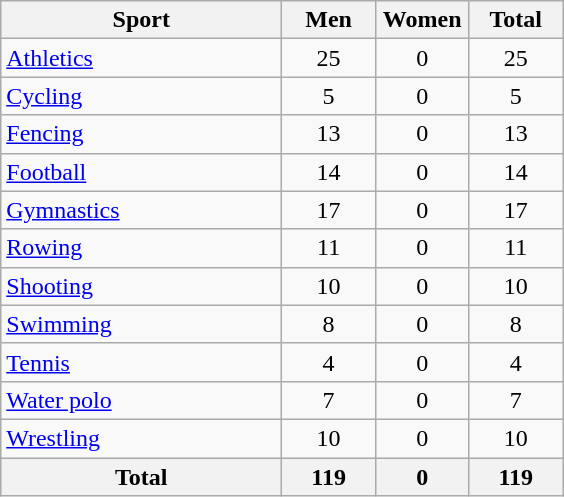<table class="wikitable sortable" style="text-align:center">
<tr>
<th width=180>Sport</th>
<th width=55>Men</th>
<th width=55>Women</th>
<th width=55>Total</th>
</tr>
<tr>
<td align=left><a href='#'>Athletics</a></td>
<td>25</td>
<td>0</td>
<td>25</td>
</tr>
<tr>
<td align=left><a href='#'>Cycling</a></td>
<td>5</td>
<td>0</td>
<td>5</td>
</tr>
<tr>
<td align=left><a href='#'>Fencing</a></td>
<td>13</td>
<td>0</td>
<td>13</td>
</tr>
<tr>
<td align=left><a href='#'>Football</a></td>
<td>14</td>
<td>0</td>
<td>14</td>
</tr>
<tr>
<td align=left><a href='#'>Gymnastics</a></td>
<td>17</td>
<td>0</td>
<td>17</td>
</tr>
<tr>
<td align=left><a href='#'>Rowing</a></td>
<td>11</td>
<td>0</td>
<td>11</td>
</tr>
<tr>
<td align=left><a href='#'>Shooting</a></td>
<td>10</td>
<td>0</td>
<td>10</td>
</tr>
<tr>
<td align=left><a href='#'>Swimming</a></td>
<td>8</td>
<td>0</td>
<td>8</td>
</tr>
<tr>
<td align=left><a href='#'>Tennis</a></td>
<td>4</td>
<td>0</td>
<td>4</td>
</tr>
<tr>
<td align=left><a href='#'>Water polo</a></td>
<td>7</td>
<td>0</td>
<td>7</td>
</tr>
<tr>
<td align=left><a href='#'>Wrestling</a></td>
<td>10</td>
<td>0</td>
<td>10</td>
</tr>
<tr class="sortbottom">
<th>Total</th>
<th>119</th>
<th>0</th>
<th>119</th>
</tr>
</table>
